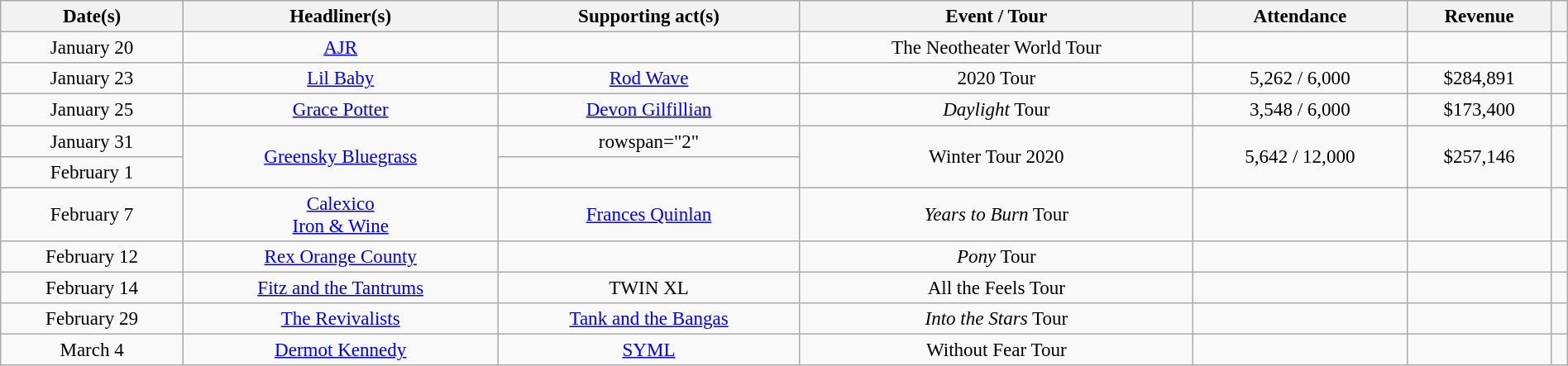<table class="wikitable" style="text-align:center; font-size: 96%;" width=100%>
<tr>
<th>Date(s)</th>
<th>Headliner(s)</th>
<th>Supporting act(s)</th>
<th>Event / Tour</th>
<th>Attendance</th>
<th>Revenue</th>
<th></th>
</tr>
<tr>
<td>January 20</td>
<td><a href='#'>AJR</a></td>
<td></td>
<td>The Neotheater World Tour</td>
<td></td>
<td></td>
<td></td>
</tr>
<tr>
<td>January 23</td>
<td><a href='#'>Lil Baby</a></td>
<td><a href='#'>Rod Wave</a></td>
<td>2020 Tour</td>
<td>5,262 / 6,000</td>
<td>$284,891</td>
<td></td>
</tr>
<tr>
<td>January 25</td>
<td><a href='#'>Grace Potter</a></td>
<td><a href='#'>Devon Gilfillian</a></td>
<td><em>Daylight</em> Tour</td>
<td>3,548 / 6,000</td>
<td>$173,400</td>
<td></td>
</tr>
<tr>
<td>January 31</td>
<td rowspan="2"><a href='#'>Greensky Bluegrass</a></td>
<td>rowspan="2" </td>
<td rowspan="2">Winter Tour 2020</td>
<td rowspan="2">5,642 / 12,000</td>
<td rowspan="2">$257,146</td>
<td rowspan="2"></td>
</tr>
<tr>
<td>February 1</td>
</tr>
<tr>
<td>February 7</td>
<td><a href='#'>Calexico</a><br><a href='#'>Iron & Wine</a></td>
<td><a href='#'>Frances Quinlan</a></td>
<td><em>Years to Burn</em> Tour</td>
<td></td>
<td></td>
<td></td>
</tr>
<tr>
<td>February 12</td>
<td><a href='#'>Rex Orange County</a></td>
<td></td>
<td><em>Pony</em> Tour</td>
<td></td>
<td></td>
<td></td>
</tr>
<tr>
<td>February 14</td>
<td><a href='#'>Fitz and the Tantrums</a></td>
<td>TWIN XL</td>
<td>All the Feels Tour</td>
<td></td>
<td></td>
<td></td>
</tr>
<tr>
<td>February 29</td>
<td><a href='#'>The Revivalists</a></td>
<td><a href='#'>Tank and the Bangas</a></td>
<td><em>Into the Stars</em> Tour</td>
<td></td>
<td></td>
<td></td>
</tr>
<tr>
<td>March 4</td>
<td><a href='#'>Dermot Kennedy</a></td>
<td><a href='#'>SYML</a></td>
<td>Without Fear Tour</td>
<td></td>
<td></td>
<td></td>
</tr>
</table>
